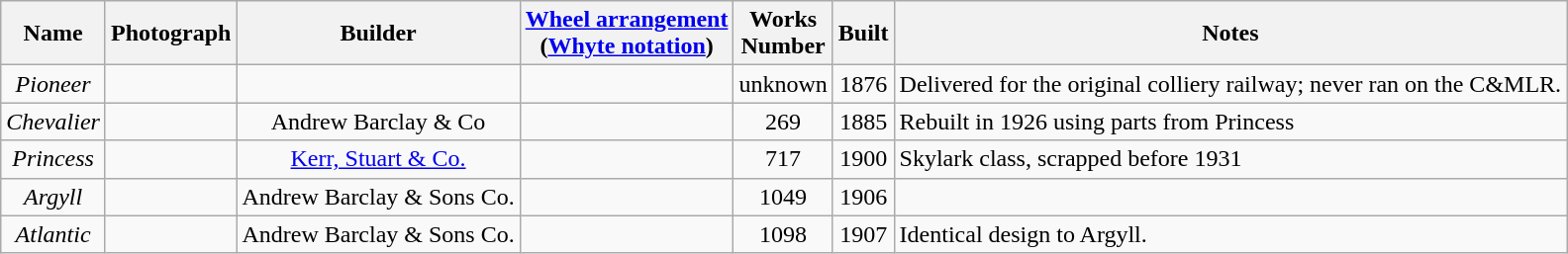<table class="wikitable" style="text-align:center">
<tr>
<th>Name</th>
<th>Photograph</th>
<th>Builder</th>
<th><a href='#'>Wheel arrangement</a><br>(<a href='#'>Whyte notation</a>)</th>
<th>Works<br>Number</th>
<th>Built</th>
<th>Notes</th>
</tr>
<tr>
<td><em>Pioneer</em></td>
<td></td>
<td></td>
<td><br></td>
<td>unknown</td>
<td>1876</td>
<td align="left">Delivered for the original colliery railway; never ran on the C&MLR.</td>
</tr>
<tr>
<td><em>Chevalier</em></td>
<td></td>
<td>Andrew Barclay & Co</td>
<td><br></td>
<td>269</td>
<td>1885</td>
<td align="left">Rebuilt in 1926 using parts from Princess</td>
</tr>
<tr>
<td><em>Princess</em></td>
<td></td>
<td><a href='#'>Kerr, Stuart & Co.</a></td>
<td></td>
<td>717</td>
<td>1900</td>
<td align="left">Skylark class, scrapped before 1931</td>
</tr>
<tr>
<td><em>Argyll</em></td>
<td></td>
<td>Andrew Barclay & Sons Co.</td>
<td></td>
<td>1049</td>
<td>1906</td>
<td align="left"></td>
</tr>
<tr>
<td><em>Atlantic</em></td>
<td></td>
<td>Andrew Barclay & Sons Co.</td>
<td></td>
<td>1098</td>
<td>1907</td>
<td align="left">Identical design to Argyll.</td>
</tr>
</table>
